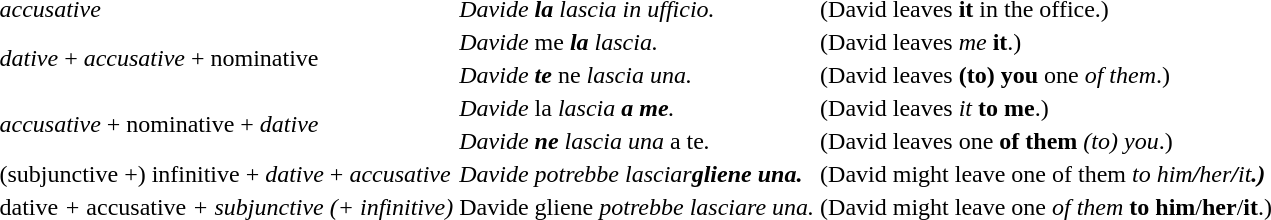<table>
<tr>
<td><em>accusative</em></td>
<td><em>Davide <strong>la</strong> lascia in ufficio.</em></td>
<td>(David leaves <strong>it</strong> in the office.)</td>
</tr>
<tr>
<td rowspan="2"><em>dative</em> + <em>accusative</em> + nominative</td>
<td><em>Davide </em>me<em> <strong>la</strong> lascia.</em></td>
<td>(David leaves <em>me</em> <strong>it</strong>.)</td>
</tr>
<tr>
<td><em>Davide <strong>te</strong> </em>ne<em> lascia una.</em></td>
<td>(David leaves <strong>(to) you</strong> one <em>of them</em>.)</td>
</tr>
<tr>
<td rowspan="2"><em>accusative</em> + nominative + <em>dative</em></td>
<td><em>Davide </em>la<em> lascia <strong>a me</strong>.</em></td>
<td>(David leaves <em>it</em> <strong>to me</strong>.)</td>
</tr>
<tr>
<td><em>Davide <strong>ne</strong> lascia una </em>a te<em>.</em></td>
<td>(David leaves one <strong>of them</strong> <em>(to) you</em>.)</td>
</tr>
<tr>
<td>(subjunctive +) infinitive + <em>dative</em> + <em>accusative</em></td>
<td><em>Davide potrebbe lasciar<strong>glie<strong><em>ne</em> una.<em></td>
<td>(David might leave one </em>of them<em> </strong>to him<strong>/</strong>her<strong>/</strong>it<strong>.)</td>
</tr>
<tr>
<td></em>dative<em> + </em>accusative<em> + subjunctive (+ infinitive)</td>
<td></em>Davide </strong>glie</em></strong>ne<em> potrebbe lasciare una.</em></td>
<td>(David might leave one <em>of them</em> <strong>to him</strong>/<strong>her</strong>/<strong>it</strong>.)</td>
</tr>
</table>
